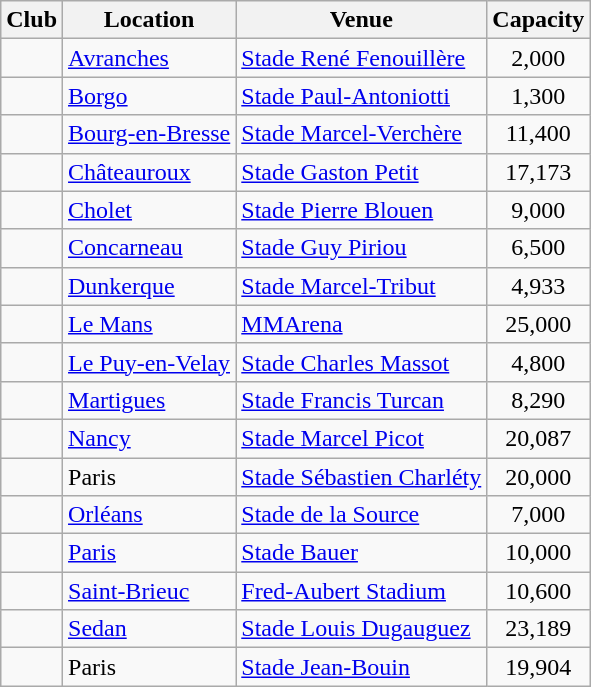<table class="wikitable sortable">
<tr>
<th>Club</th>
<th>Location</th>
<th>Venue</th>
<th>Capacity</th>
</tr>
<tr>
<td></td>
<td><a href='#'>Avranches</a></td>
<td><a href='#'>Stade René Fenouillère</a></td>
<td align="center">2,000</td>
</tr>
<tr>
<td></td>
<td><a href='#'>Borgo</a></td>
<td><a href='#'>Stade Paul-Antoniotti</a></td>
<td align="center">1,300</td>
</tr>
<tr>
<td></td>
<td><a href='#'>Bourg-en-Bresse</a></td>
<td><a href='#'>Stade Marcel-Verchère</a></td>
<td align="center">11,400</td>
</tr>
<tr>
<td></td>
<td><a href='#'>Châteauroux</a></td>
<td><a href='#'>Stade Gaston Petit</a></td>
<td align="center">17,173</td>
</tr>
<tr>
<td></td>
<td><a href='#'>Cholet</a></td>
<td><a href='#'>Stade Pierre Blouen</a></td>
<td align="center">9,000</td>
</tr>
<tr>
<td></td>
<td><a href='#'>Concarneau</a></td>
<td><a href='#'>Stade Guy Piriou</a></td>
<td align="center">6,500</td>
</tr>
<tr>
<td></td>
<td><a href='#'>Dunkerque</a></td>
<td><a href='#'>Stade Marcel-Tribut</a></td>
<td align="center">4,933</td>
</tr>
<tr>
<td></td>
<td><a href='#'>Le Mans</a></td>
<td><a href='#'>MMArena</a></td>
<td align="center">25,000</td>
</tr>
<tr>
<td></td>
<td><a href='#'>Le Puy-en-Velay</a></td>
<td><a href='#'>Stade Charles Massot</a></td>
<td align="center">4,800</td>
</tr>
<tr>
<td></td>
<td><a href='#'>Martigues</a></td>
<td><a href='#'>Stade Francis Turcan</a></td>
<td align="center">8,290</td>
</tr>
<tr>
<td></td>
<td><a href='#'>Nancy</a></td>
<td><a href='#'>Stade Marcel Picot</a></td>
<td align="center">20,087</td>
</tr>
<tr>
<td></td>
<td>Paris </td>
<td><a href='#'>Stade Sébastien Charléty</a></td>
<td align="center">20,000</td>
</tr>
<tr>
<td></td>
<td><a href='#'>Orléans</a></td>
<td><a href='#'>Stade de la Source</a></td>
<td style=text-align:center;>7,000</td>
</tr>
<tr>
<td></td>
<td><a href='#'>Paris</a> </td>
<td><a href='#'>Stade Bauer</a></td>
<td style="text-align:center;">10,000</td>
</tr>
<tr>
<td></td>
<td><a href='#'>Saint-Brieuc</a></td>
<td><a href='#'>Fred-Aubert Stadium</a></td>
<td align="center">10,600</td>
</tr>
<tr>
<td></td>
<td><a href='#'>Sedan</a></td>
<td><a href='#'>Stade Louis Dugauguez</a></td>
<td align="center">23,189</td>
</tr>
<tr>
<td></td>
<td>Paris </td>
<td><a href='#'>Stade Jean-Bouin</a></td>
<td align="center">19,904</td>
</tr>
</table>
